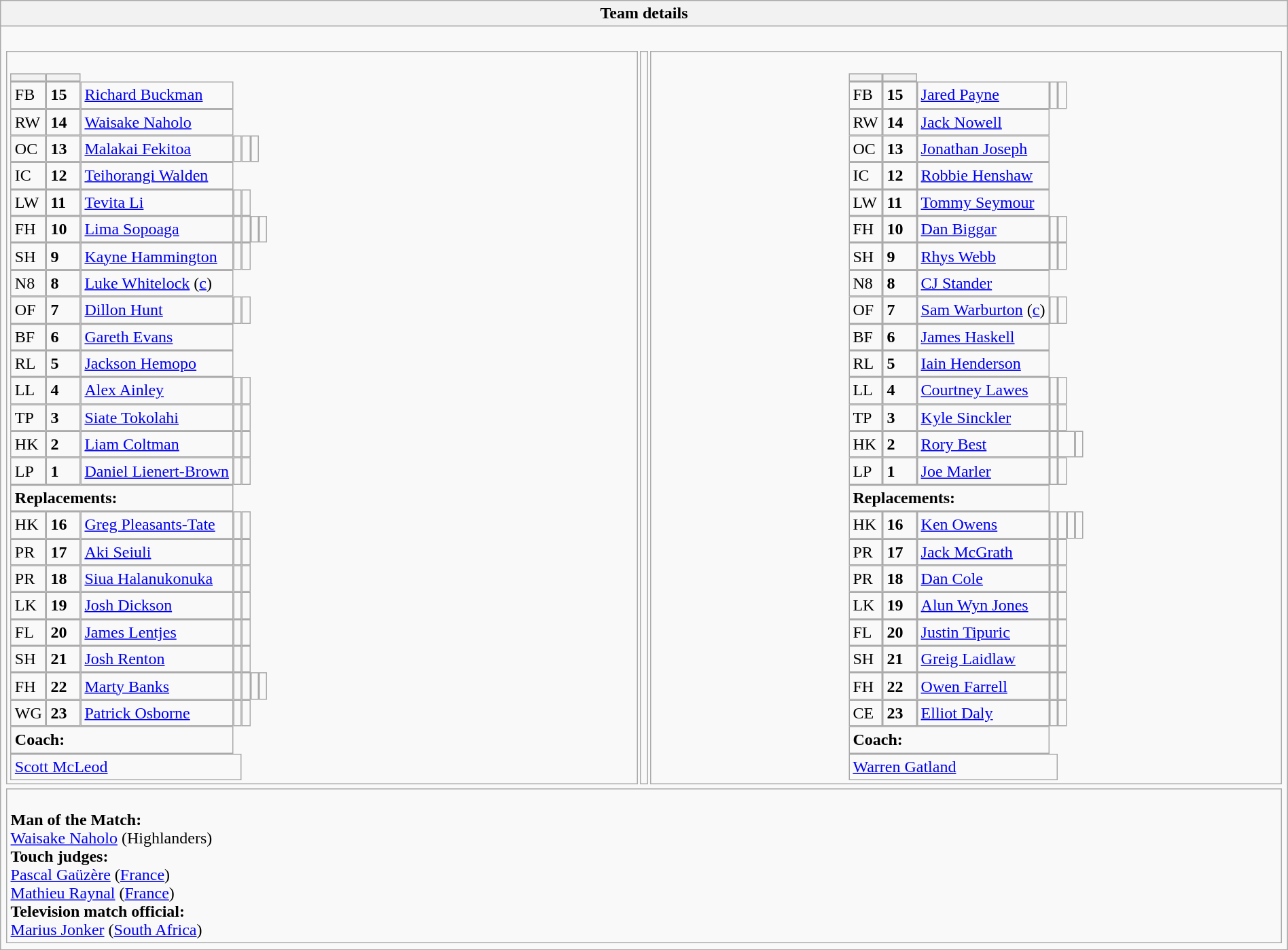<table style="width:100%" class="wikitable collapsible collapsed">
<tr>
<th>Team details</th>
</tr>
<tr>
<td><br><table style="width:100%">
<tr>
<td style="vertical-align:top;width:50%"><br><table cellspacing="0" cellpadding="0">
<tr>
<th width="25"></th>
<th width="25"></th>
</tr>
<tr>
<td>FB</td>
<td><strong>15</strong></td>
<td><a href='#'>Richard Buckman</a></td>
</tr>
<tr>
<td>RW</td>
<td><strong>14</strong></td>
<td><a href='#'>Waisake Naholo</a></td>
</tr>
<tr>
<td>OC</td>
<td><strong>13</strong></td>
<td><a href='#'>Malakai Fekitoa</a></td>
<td></td>
<td></td>
<td></td>
</tr>
<tr>
<td>IC</td>
<td><strong>12</strong></td>
<td><a href='#'>Teihorangi Walden</a></td>
</tr>
<tr>
<td>LW</td>
<td><strong>11</strong></td>
<td><a href='#'>Tevita Li</a></td>
<td></td>
<td></td>
</tr>
<tr>
<td>FH</td>
<td><strong>10</strong></td>
<td><a href='#'>Lima Sopoaga</a></td>
<td></td>
<td></td>
<td></td>
<td></td>
</tr>
<tr>
<td>SH</td>
<td><strong>9</strong></td>
<td><a href='#'>Kayne Hammington</a></td>
<td></td>
<td></td>
</tr>
<tr>
<td>N8</td>
<td><strong>8</strong></td>
<td><a href='#'>Luke Whitelock</a> (<a href='#'>c</a>)</td>
</tr>
<tr>
<td>OF</td>
<td><strong>7</strong></td>
<td><a href='#'>Dillon Hunt</a></td>
<td></td>
<td></td>
</tr>
<tr>
<td>BF</td>
<td><strong>6</strong></td>
<td><a href='#'>Gareth Evans</a></td>
</tr>
<tr>
<td>RL</td>
<td><strong>5</strong></td>
<td><a href='#'>Jackson Hemopo</a></td>
</tr>
<tr>
<td>LL</td>
<td><strong>4</strong></td>
<td><a href='#'>Alex Ainley</a></td>
<td></td>
<td></td>
</tr>
<tr>
<td>TP</td>
<td><strong>3</strong></td>
<td><a href='#'>Siate Tokolahi</a></td>
<td></td>
<td></td>
</tr>
<tr>
<td>HK</td>
<td><strong>2</strong></td>
<td><a href='#'>Liam Coltman</a></td>
<td></td>
<td></td>
</tr>
<tr>
<td>LP</td>
<td><strong>1</strong></td>
<td><a href='#'>Daniel Lienert-Brown</a></td>
<td></td>
<td></td>
</tr>
<tr>
<td colspan=3><strong>Replacements:</strong></td>
</tr>
<tr>
<td>HK</td>
<td><strong>16</strong></td>
<td><a href='#'>Greg Pleasants-Tate</a></td>
<td></td>
<td></td>
</tr>
<tr>
<td>PR</td>
<td><strong>17</strong></td>
<td><a href='#'>Aki Seiuli</a></td>
<td></td>
<td></td>
</tr>
<tr>
<td>PR</td>
<td><strong>18</strong></td>
<td><a href='#'>Siua Halanukonuka</a></td>
<td></td>
<td></td>
</tr>
<tr>
<td>LK</td>
<td><strong>19</strong></td>
<td><a href='#'>Josh Dickson</a></td>
<td></td>
<td></td>
</tr>
<tr>
<td>FL</td>
<td><strong>20</strong></td>
<td><a href='#'>James Lentjes</a></td>
<td></td>
<td></td>
</tr>
<tr>
<td>SH</td>
<td><strong>21</strong></td>
<td><a href='#'>Josh Renton</a></td>
<td></td>
<td></td>
</tr>
<tr>
<td>FH</td>
<td><strong>22</strong></td>
<td><a href='#'>Marty Banks</a></td>
<td></td>
<td></td>
<td></td>
<td></td>
</tr>
<tr>
<td>WG</td>
<td><strong>23</strong></td>
<td><a href='#'>Patrick Osborne</a></td>
<td></td>
<td></td>
</tr>
<tr>
<td colspan=3><strong>Coach:</strong></td>
</tr>
<tr>
<td colspan="4"> <a href='#'>Scott McLeod</a></td>
</tr>
</table>
</td>
<td valign="top"></td>
<td style="vertical-align:top;width:50%"><br><table cellspacing="0" cellpadding="0" style="margin:auto">
<tr>
<th width="25"></th>
<th width="25"></th>
</tr>
<tr>
<td>FB</td>
<td><strong>15</strong></td>
<td> <a href='#'>Jared Payne</a></td>
<td></td>
<td></td>
</tr>
<tr>
<td>RW</td>
<td><strong>14</strong></td>
<td> <a href='#'>Jack Nowell</a></td>
</tr>
<tr>
<td>OC</td>
<td><strong>13</strong></td>
<td> <a href='#'>Jonathan Joseph</a></td>
</tr>
<tr>
<td>IC</td>
<td><strong>12</strong></td>
<td> <a href='#'>Robbie Henshaw</a></td>
</tr>
<tr>
<td>LW</td>
<td><strong>11</strong></td>
<td> <a href='#'>Tommy Seymour</a></td>
</tr>
<tr>
<td>FH</td>
<td><strong>10</strong></td>
<td> <a href='#'>Dan Biggar</a></td>
<td></td>
<td></td>
</tr>
<tr>
<td>SH</td>
<td><strong>9</strong></td>
<td> <a href='#'>Rhys Webb</a></td>
<td></td>
<td></td>
</tr>
<tr>
<td>N8</td>
<td><strong>8</strong></td>
<td> <a href='#'>CJ Stander</a></td>
</tr>
<tr>
<td>OF</td>
<td><strong>7</strong></td>
<td> <a href='#'>Sam Warburton</a> (<a href='#'>c</a>)</td>
<td></td>
<td></td>
</tr>
<tr>
<td>BF</td>
<td><strong>6</strong></td>
<td> <a href='#'>James Haskell</a></td>
</tr>
<tr>
<td>RL</td>
<td><strong>5</strong></td>
<td> <a href='#'>Iain Henderson</a></td>
</tr>
<tr>
<td>LL</td>
<td><strong>4</strong></td>
<td> <a href='#'>Courtney Lawes</a></td>
<td></td>
<td></td>
</tr>
<tr>
<td>TP</td>
<td><strong>3</strong></td>
<td> <a href='#'>Kyle Sinckler</a></td>
<td></td>
<td></td>
</tr>
<tr>
<td>HK</td>
<td><strong>2</strong></td>
<td> <a href='#'>Rory Best</a></td>
<td></td>
<td colspan=2></td>
<td></td>
</tr>
<tr>
<td>LP</td>
<td><strong>1</strong></td>
<td> <a href='#'>Joe Marler</a></td>
<td></td>
<td></td>
</tr>
<tr>
<td colspan=3><strong>Replacements:</strong></td>
</tr>
<tr>
<td>HK</td>
<td><strong>16</strong></td>
<td> <a href='#'>Ken Owens</a></td>
<td></td>
<td></td>
<td></td>
<td></td>
</tr>
<tr>
<td>PR</td>
<td><strong>17</strong></td>
<td> <a href='#'>Jack McGrath</a></td>
<td></td>
<td></td>
</tr>
<tr>
<td>PR</td>
<td><strong>18</strong></td>
<td> <a href='#'>Dan Cole</a></td>
<td></td>
<td></td>
</tr>
<tr>
<td>LK</td>
<td><strong>19</strong></td>
<td> <a href='#'>Alun Wyn Jones</a></td>
<td></td>
<td></td>
</tr>
<tr>
<td>FL</td>
<td><strong>20</strong></td>
<td> <a href='#'>Justin Tipuric</a></td>
<td></td>
<td></td>
</tr>
<tr>
<td>SH</td>
<td><strong>21</strong></td>
<td> <a href='#'>Greig Laidlaw</a></td>
<td></td>
<td></td>
</tr>
<tr>
<td>FH</td>
<td><strong>22</strong></td>
<td> <a href='#'>Owen Farrell</a></td>
<td></td>
<td></td>
</tr>
<tr>
<td>CE</td>
<td><strong>23</strong></td>
<td> <a href='#'>Elliot Daly</a></td>
<td></td>
<td></td>
</tr>
<tr>
<td colspan=3><strong>Coach:</strong></td>
</tr>
<tr>
<td colspan="4"> <a href='#'>Warren Gatland</a></td>
</tr>
</table>
</td>
</tr>
</table>
<table style="width:100%">
<tr>
<td><br><strong>Man of the Match:</strong>
<br><a href='#'>Waisake Naholo</a> (Highlanders)<br><strong>Touch judges:</strong>
<br><a href='#'>Pascal Gaüzère</a> (<a href='#'>France</a>)
<br><a href='#'>Mathieu Raynal</a> (<a href='#'>France</a>)
<br><strong>Television match official:</strong>
<br><a href='#'>Marius Jonker</a> (<a href='#'>South Africa</a>)</td>
</tr>
</table>
</td>
</tr>
</table>
